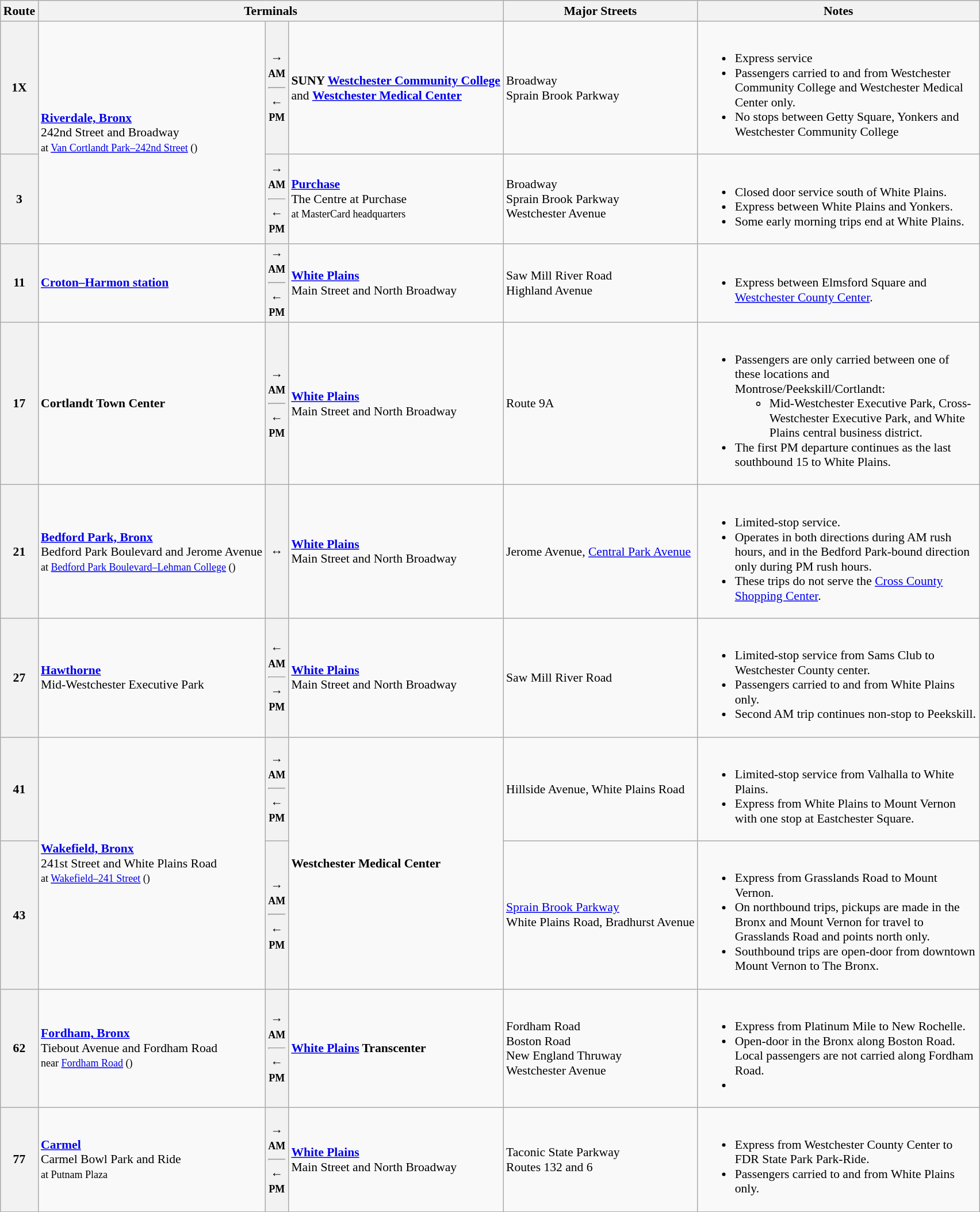<table class=wikitable style="font-size: 90%;" |>
<tr>
<th>Route</th>
<th colspan=3>Terminals</th>
<th>Major Streets</th>
<th width=320px>Notes</th>
</tr>
<tr>
<th>1X</th>
<td rowspan=2><strong><a href='#'>Riverdale, Bronx</a></strong><br>242nd Street and Broadway<br><small>at <a href='#'>Van Cortlandt Park–242nd Street</a> ()</small></td>
<th><div><span>→</span><br><small>AM</small><hr><span>←</span><br><small>PM</small></div></th>
<td><strong>SUNY <a href='#'>Westchester Community College</a></strong><br>and <strong><a href='#'>Westchester Medical Center</a></strong></td>
<td>Broadway<br>Sprain Brook Parkway</td>
<td><br><ul><li>Express service</li><li>Passengers carried to and from Westchester Community College and Westchester Medical Center only.</li><li>No stops between Getty Square, Yonkers and Westchester Community College</li></ul></td>
</tr>
<tr>
<th>3</th>
<th><div><span>→</span><br><small>AM</small><hr><span>←</span><br><small>PM</small></div></th>
<td><strong><a href='#'>Purchase</a></strong><br>The Centre at Purchase<br><small>at MasterCard headquarters</small></td>
<td>Broadway<br>Sprain Brook Parkway<br>Westchester Avenue</td>
<td><br><ul><li>Closed door service south of White Plains.</li><li>Express between White Plains and Yonkers.</li><li>Some early morning trips end at White Plains.</li></ul></td>
</tr>
<tr>
<th>11</th>
<td><strong><a href='#'>Croton–Harmon station</a></strong></td>
<th><div><span>→</span><br><small>AM</small><hr><span>←</span><br><small>PM</small></div></th>
<td><strong><a href='#'>White Plains</a></strong><br>Main Street and North Broadway</td>
<td>Saw Mill River Road<br>Highland Avenue</td>
<td><br><ul><li>Express between Elmsford Square and <a href='#'>Westchester County Center</a>.</li></ul></td>
</tr>
<tr>
<th>17</th>
<td><strong>Cortlandt Town Center</strong></td>
<th><div><span>→</span><br><small>AM</small><hr><span>←</span><br><small>PM</small></div></th>
<td><strong><a href='#'>White Plains</a></strong><br>Main Street and North Broadway</td>
<td>Route 9A</td>
<td><br><ul><li>Passengers are only carried between one of these locations and Montrose/Peekskill/Cortlandt:<ul><li>Mid-Westchester Executive Park, Cross-Westchester Executive Park, and White Plains central business district.</li></ul></li><li>The first PM departure continues as the last southbound 15 to White Plains.</li></ul></td>
</tr>
<tr>
<th>21</th>
<td><strong><a href='#'>Bedford Park, Bronx</a></strong><br>Bedford Park Boulevard and Jerome Avenue<br><small>at <a href='#'>Bedford Park Boulevard–Lehman College</a> ()</small></td>
<th><span>↔</span></th>
<td><strong><a href='#'>White Plains</a></strong><br>Main Street and North Broadway</td>
<td>Jerome Avenue, <a href='#'>Central Park Avenue</a></td>
<td><br><ul><li>Limited-stop service.</li><li>Operates in both directions during AM rush hours, and in the Bedford Park-bound direction only during PM rush hours.</li><li>These trips do not serve the <a href='#'>Cross County Shopping Center</a>.</li></ul></td>
</tr>
<tr>
<th>27</th>
<td><strong><a href='#'>Hawthorne</a></strong><br>Mid-Westchester Executive Park</td>
<th><div><span>←</span><br><small>AM</small><hr><span>→</span><br><small>PM</small></div></th>
<td><strong><a href='#'>White Plains</a></strong><br>Main Street and North Broadway</td>
<td>Saw Mill River Road</td>
<td><br><ul><li>Limited-stop service from Sams Club to Westchester County center.</li><li>Passengers carried to and from White Plains only.</li><li>Second AM trip continues non-stop to Peekskill.</li></ul></td>
</tr>
<tr>
<th>41</th>
<td rowspan=2><strong><a href='#'>Wakefield, Bronx</a></strong><br>241st Street and White Plains Road<br><small>at <a href='#'>Wakefield–241 Street</a> ()</small></td>
<th><div><span>→</span><br><small>AM</small><hr><span>←</span><br><small>PM</small></div></th>
<td rowspan=2><strong>Westchester Medical Center</strong></td>
<td>Hillside Avenue, White Plains Road</td>
<td><br><ul><li>Limited-stop service from Valhalla to White Plains.</li><li>Express from White Plains to Mount Vernon with one stop at Eastchester Square.</li></ul></td>
</tr>
<tr>
<th>43</th>
<th><div><span>→</span><br><small>AM</small><hr><span>←</span><br><small>PM</small></div></th>
<td><a href='#'>Sprain Brook Parkway</a><br>White Plains Road, Bradhurst Avenue</td>
<td><br><ul><li>Express from Grasslands Road to Mount Vernon.</li><li>On northbound trips, pickups are made in the Bronx and Mount Vernon for travel to Grasslands Road and points north only.</li><li>Southbound trips are open-door from downtown Mount Vernon to The Bronx.</li></ul></td>
</tr>
<tr>
<th>62</th>
<td><strong><a href='#'>Fordham, Bronx</a></strong><br>Tiebout Avenue and Fordham Road<br><small>near <a href='#'>Fordham Road</a> ()</small></td>
<th><div><span>→</span><br><small>AM</small><hr><span>←</span><br><small>PM</small></div></th>
<td><strong><a href='#'>White Plains</a> Transcenter</strong></td>
<td>Fordham Road<br>Boston Road<br>New England Thruway<br>Westchester Avenue</td>
<td><br><ul><li>Express from Platinum Mile to New Rochelle.</li><li>Open-door in the Bronx along Boston Road. Local passengers are not carried along Fordham Road.</li><li></li></ul></td>
</tr>
<tr>
<th>77</th>
<td><strong><a href='#'>Carmel</a></strong><br>Carmel Bowl Park and Ride<br><small>at Putnam Plaza</small></td>
<th><div><span>→</span><br><small>AM</small><hr><span>←</span><br><small>PM</small></div></th>
<td><strong><a href='#'>White Plains</a></strong><br>Main Street and North Broadway</td>
<td>Taconic State Parkway<br>Routes 132 and 6</td>
<td><br><ul><li>Express from Westchester County Center to FDR State Park Park-Ride.</li><li>Passengers carried to and from White Plains only.</li></ul></td>
</tr>
<tr>
</tr>
</table>
